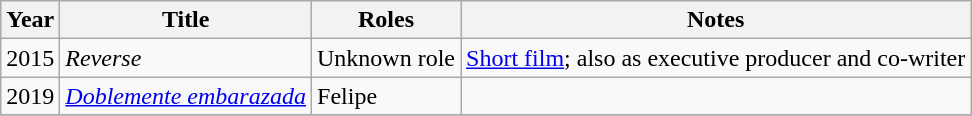<table class="wikitable sortable">
<tr>
<th>Year</th>
<th>Title</th>
<th>Roles</th>
<th>Notes</th>
</tr>
<tr>
<td>2015</td>
<td><em>Reverse</em></td>
<td>Unknown role</td>
<td><a href='#'>Short film</a>; also as executive producer and co-writer</td>
</tr>
<tr>
<td>2019</td>
<td><em><a href='#'>Doblemente embarazada</a></em></td>
<td>Felipe</td>
<td></td>
</tr>
<tr>
</tr>
</table>
